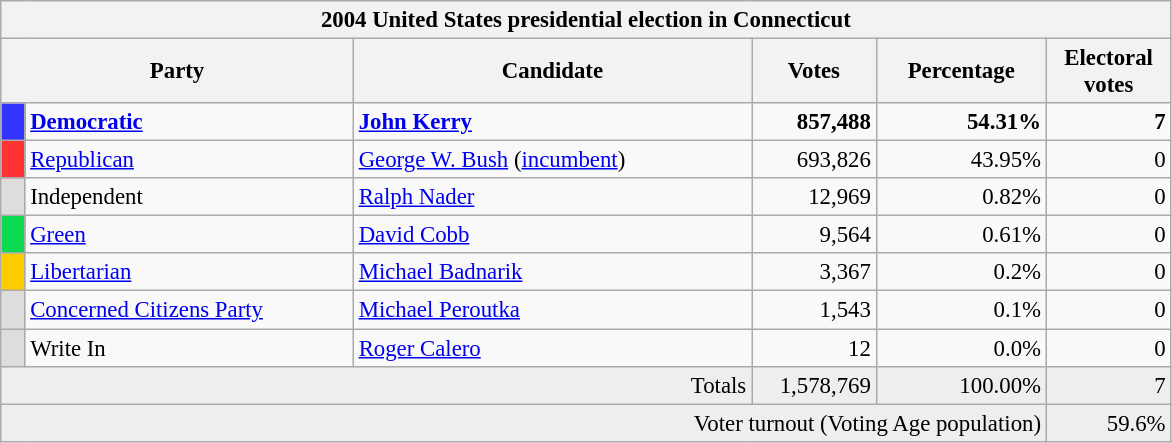<table class="wikitable" style="font-size: 95%;">
<tr>
<th colspan="6">2004 United States presidential election in Connecticut</th>
</tr>
<tr>
<th colspan="2" style="width: 15em">Party</th>
<th style="width: 17em">Candidate</th>
<th style="width: 5em">Votes</th>
<th style="width: 7em">Percentage</th>
<th style="width: 5em">Electoral votes</th>
</tr>
<tr>
<th style="background-color:#3333FF; width: 3px"></th>
<td style="width: 130px"><strong><a href='#'>Democratic</a></strong></td>
<td><strong><a href='#'>John Kerry</a></strong></td>
<td align="right"><strong>857,488</strong></td>
<td align="right"><strong>54.31%</strong></td>
<td align="right"><strong>7</strong></td>
</tr>
<tr>
<th style="background-color:#FF3333; width: 3px"></th>
<td style="width: 130px"><a href='#'>Republican</a></td>
<td><a href='#'>George W. Bush</a> (<a href='#'>incumbent</a>)</td>
<td align="right">693,826</td>
<td align="right">43.95%</td>
<td align="right">0</td>
</tr>
<tr>
<th style="background-color:#DDDDDD; width: 3px"></th>
<td style="width: 130px">Independent</td>
<td><a href='#'>Ralph Nader</a></td>
<td align="right">12,969</td>
<td align="right">0.82%</td>
<td align="right">0</td>
</tr>
<tr>
<th style="background-color:#0BDA51; width: 3px"></th>
<td style="width: 130px"><a href='#'>Green</a></td>
<td><a href='#'>David Cobb</a></td>
<td align="right">9,564</td>
<td align="right">0.61%</td>
<td align="right">0</td>
</tr>
<tr>
<th style="background-color:#FC0; width: 3px"></th>
<td style="width: 130px"><a href='#'>Libertarian</a></td>
<td><a href='#'>Michael Badnarik</a></td>
<td align="right">3,367</td>
<td align="right">0.2%</td>
<td align="right">0</td>
</tr>
<tr>
<th style="background-color:#DDDDDD; width: 3px"></th>
<td style="width: 130px"><a href='#'>Concerned Citizens Party</a></td>
<td><a href='#'>Michael Peroutka</a></td>
<td align="right">1,543</td>
<td align="right">0.1%</td>
<td align="right">0</td>
</tr>
<tr>
<th style="background-color:#DDDDDD; width: 3px"></th>
<td style="width: 130px">Write In</td>
<td><a href='#'>Roger Calero</a></td>
<td align="right">12</td>
<td align="right">0.0%</td>
<td align="right">0</td>
</tr>
<tr bgcolor="#EEEEEE">
<td colspan="3" align="right">Totals</td>
<td align="right">1,578,769</td>
<td align="right">100.00%</td>
<td align="right">7</td>
</tr>
<tr bgcolor="#EEEEEE">
<td colspan="5" align="right">Voter turnout (Voting Age population)</td>
<td colspan="1" align="right">59.6%</td>
</tr>
</table>
